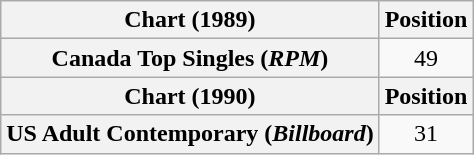<table class="wikitable plainrowheaders">
<tr>
<th scope="col">Chart (1989)</th>
<th scope="col">Position</th>
</tr>
<tr>
<th scope="row">Canada Top Singles (<em>RPM</em>)</th>
<td style="text-align:center;">49</td>
</tr>
<tr>
<th>Chart (1990)</th>
<th>Position</th>
</tr>
<tr>
<th scope="row">US Adult Contemporary (<em>Billboard</em>)</th>
<td style="text-align:center;">31</td>
</tr>
</table>
